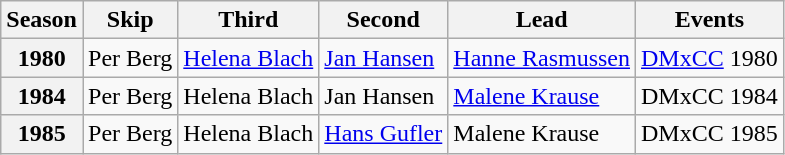<table class="wikitable">
<tr>
<th scope="col">Season</th>
<th scope="col">Skip</th>
<th scope="col">Third</th>
<th scope="col">Second</th>
<th scope="col">Lead</th>
<th scope="col">Events</th>
</tr>
<tr>
<th scope="row">1980</th>
<td>Per Berg</td>
<td><a href='#'>Helena Blach</a></td>
<td><a href='#'>Jan Hansen</a></td>
<td><a href='#'>Hanne Rasmussen</a></td>
<td><a href='#'>DMxCC</a> 1980 </td>
</tr>
<tr>
<th scope="row">1984</th>
<td>Per Berg</td>
<td>Helena Blach</td>
<td>Jan Hansen</td>
<td><a href='#'>Malene Krause</a></td>
<td>DMxCC 1984 </td>
</tr>
<tr>
<th scope="row">1985</th>
<td>Per Berg</td>
<td>Helena Blach</td>
<td><a href='#'>Hans Gufler</a></td>
<td>Malene Krause</td>
<td>DMxCC 1985 </td>
</tr>
</table>
